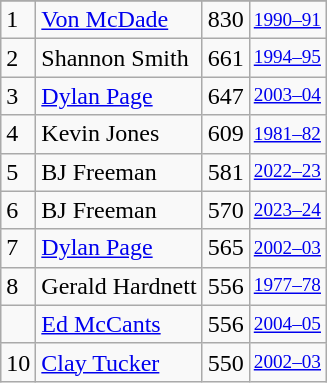<table class="wikitable">
<tr>
</tr>
<tr>
<td>1</td>
<td><a href='#'>Von McDade</a></td>
<td>830</td>
<td style="font-size:80%;"><a href='#'>1990–91</a></td>
</tr>
<tr>
<td>2</td>
<td>Shannon Smith</td>
<td>661</td>
<td style="font-size:80%;"><a href='#'>1994–95</a></td>
</tr>
<tr>
<td>3</td>
<td><a href='#'>Dylan Page</a></td>
<td>647</td>
<td style="font-size:80%;"><a href='#'>2003–04</a></td>
</tr>
<tr>
<td>4</td>
<td>Kevin Jones</td>
<td>609</td>
<td style="font-size:80%;"><a href='#'>1981–82</a></td>
</tr>
<tr>
<td>5</td>
<td>BJ Freeman</td>
<td>581</td>
<td style="font-size:80%;"><a href='#'>2022–23</a></td>
</tr>
<tr>
<td>6</td>
<td>BJ Freeman</td>
<td>570</td>
<td style="font-size:80%;"><a href='#'>2023–24</a></td>
</tr>
<tr>
<td>7</td>
<td><a href='#'>Dylan Page</a></td>
<td>565</td>
<td style="font-size:80%;"><a href='#'>2002–03</a></td>
</tr>
<tr>
<td>8</td>
<td>Gerald Hardnett</td>
<td>556</td>
<td style="font-size:80%;"><a href='#'>1977–78</a></td>
</tr>
<tr>
<td></td>
<td><a href='#'>Ed McCants</a></td>
<td>556</td>
<td style="font-size:80%;"><a href='#'>2004–05</a></td>
</tr>
<tr>
<td>10</td>
<td><a href='#'>Clay Tucker</a></td>
<td>550</td>
<td style="font-size:80%;"><a href='#'>2002–03</a></td>
</tr>
</table>
